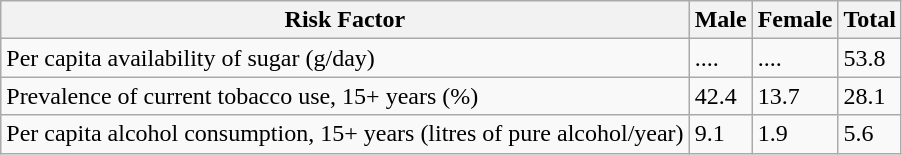<table class="wikitable">
<tr>
<th>Risk Factor</th>
<th>Male</th>
<th>Female</th>
<th>Total</th>
</tr>
<tr>
<td>Per capita availability of sugar (g/day)</td>
<td>....</td>
<td>....</td>
<td>53.8</td>
</tr>
<tr>
<td>Prevalence of current tobacco use, 15+ years (%)</td>
<td>42.4</td>
<td>13.7</td>
<td>28.1</td>
</tr>
<tr>
<td>Per capita alcohol consumption, 15+ years (litres of pure alcohol/year)</td>
<td>9.1</td>
<td>1.9</td>
<td>5.6</td>
</tr>
</table>
